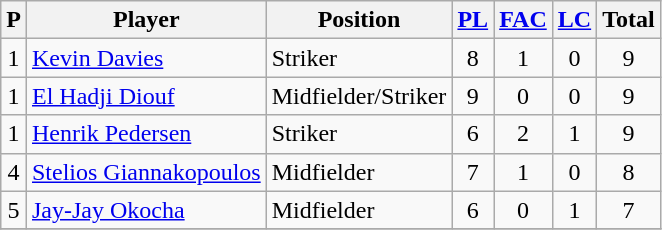<table class="wikitable sortable">
<tr>
<th>P</th>
<th>Player</th>
<th>Position</th>
<th><a href='#'>PL</a></th>
<th><a href='#'>FAC</a></th>
<th><a href='#'>LC</a></th>
<th>Total</th>
</tr>
<tr>
<td align=center>1</td>
<td> <a href='#'>Kevin Davies</a></td>
<td>Striker</td>
<td align=center>8</td>
<td align=center>1</td>
<td align=center>0</td>
<td align=center>9</td>
</tr>
<tr>
<td align=center>1</td>
<td> <a href='#'>El Hadji Diouf</a></td>
<td>Midfielder/Striker</td>
<td align=center>9</td>
<td align=center>0</td>
<td align=center>0</td>
<td align=center>9</td>
</tr>
<tr>
<td align=center>1</td>
<td> <a href='#'>Henrik Pedersen</a></td>
<td>Striker</td>
<td align=center>6</td>
<td align=center>2</td>
<td align=center>1</td>
<td align=center>9</td>
</tr>
<tr>
<td align=center>4</td>
<td> <a href='#'>Stelios Giannakopoulos</a></td>
<td>Midfielder</td>
<td align=center>7</td>
<td align=center>1</td>
<td align=center>0</td>
<td align=center>8</td>
</tr>
<tr>
<td align=center>5</td>
<td> <a href='#'>Jay-Jay Okocha</a></td>
<td>Midfielder</td>
<td align=center>6</td>
<td align=center>0</td>
<td align=center>1</td>
<td align=center>7</td>
</tr>
<tr>
</tr>
</table>
